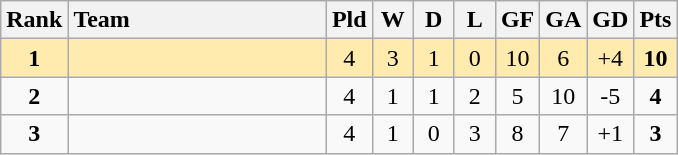<table class="wikitable" style="text-align: center;">
<tr>
<th width=30>Rank</th>
<th width=165 style="text-align:left;">Team</th>
<th width=20>Pld</th>
<th width=20>W</th>
<th width=20>D</th>
<th width=20>L</th>
<th width=20>GF</th>
<th width=20>GA</th>
<th width=20>GD</th>
<th width=20>Pts</th>
</tr>
<tr style="background:#ffebad;">
<td><strong>1</strong></td>
<td style="text-align:left;"></td>
<td>4</td>
<td>3</td>
<td>1</td>
<td>0</td>
<td>10</td>
<td>6</td>
<td>+4</td>
<td><strong>10</strong></td>
</tr>
<tr>
<td><strong>2</strong></td>
<td style="text-align:left;"></td>
<td>4</td>
<td>1</td>
<td>1</td>
<td>2</td>
<td>5</td>
<td>10</td>
<td>-5</td>
<td><strong>4</strong></td>
</tr>
<tr>
<td><strong>3</strong></td>
<td style="text-align:left;"></td>
<td>4</td>
<td>1</td>
<td>0</td>
<td>3</td>
<td>8</td>
<td>7</td>
<td>+1</td>
<td><strong>3</strong></td>
</tr>
</table>
